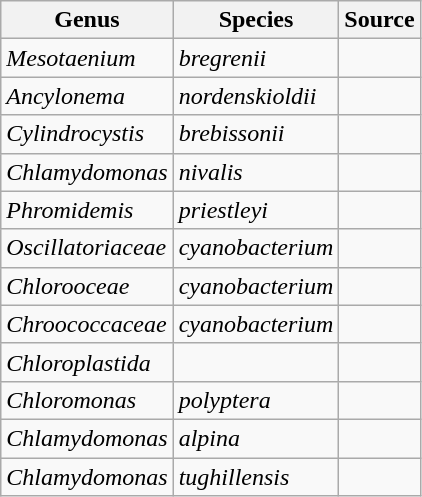<table class="wikitable">
<tr>
<th>Genus</th>
<th>Species</th>
<th>Source</th>
</tr>
<tr>
<td><em>Mesotaenium</em></td>
<td><em>bregrenii</em></td>
<td></td>
</tr>
<tr>
<td><em>Ancylonema</em></td>
<td><em>nordenskioldii</em></td>
<td></td>
</tr>
<tr>
<td><em>Cylindrocystis</em></td>
<td><em>brebissonii</em></td>
<td></td>
</tr>
<tr>
<td><em>Chlamydomonas</em></td>
<td><em>nivalis</em></td>
<td></td>
</tr>
<tr>
<td><em>Phromidemis</em></td>
<td><em>priestleyi</em></td>
<td></td>
</tr>
<tr>
<td><em>Oscillatoriaceae</em></td>
<td><em>cyanobacterium</em></td>
<td></td>
</tr>
<tr>
<td><em>Chlorooceae</em></td>
<td><em>cyanobacterium</em></td>
<td></td>
</tr>
<tr>
<td><em>Chroococcaceae</em></td>
<td><em>cyanobacterium</em></td>
<td></td>
</tr>
<tr>
<td><em>Chloroplastida</em></td>
<td></td>
<td></td>
</tr>
<tr>
<td><em>Chloromonas</em></td>
<td><em>polyptera</em></td>
<td></td>
</tr>
<tr>
<td><em>Chlamydomonas</em></td>
<td><em>alpina</em></td>
<td></td>
</tr>
<tr>
<td><em>Chlamydomonas</em></td>
<td><em>tughillensis</em></td>
<td></td>
</tr>
</table>
